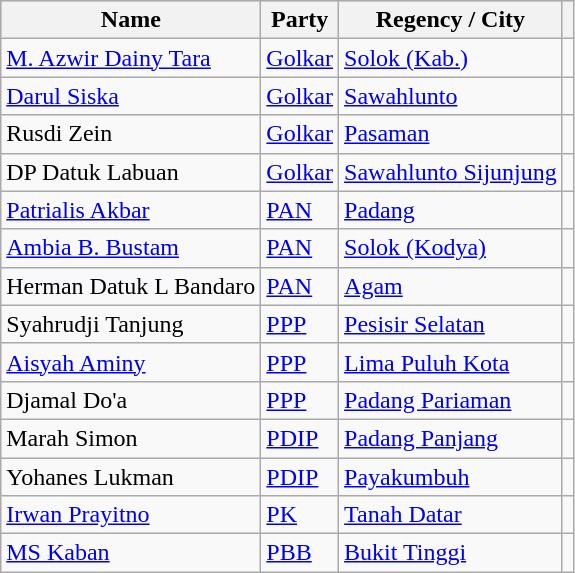<table class="wikitable sortable" style="font-size: 100%;">
<tr bgcolor="#cccccc">
<th>Name</th>
<th>Party</th>
<th>Regency / City</th>
<th></th>
</tr>
<tr>
<td><a href='#'>M. Azwir Dainy Tara</a></td>
<td><a href='#'>Golkar</a></td>
<td><a href='#'>Solok (Kab.)</a></td>
<td></td>
</tr>
<tr>
<td><a href='#'>Darul Siska</a></td>
<td><a href='#'>Golkar</a></td>
<td><a href='#'>Sawahlunto</a></td>
<td></td>
</tr>
<tr>
<td>Rusdi Zein</td>
<td><a href='#'>Golkar</a></td>
<td><a href='#'>Pasaman</a></td>
<td></td>
</tr>
<tr>
<td>DP Datuk Labuan</td>
<td><a href='#'>Golkar</a></td>
<td><a href='#'>Sawahlunto Sijunjung</a></td>
<td></td>
</tr>
<tr>
<td><a href='#'>Patrialis Akbar</a></td>
<td><a href='#'>PAN</a></td>
<td><a href='#'>Padang</a></td>
<td></td>
</tr>
<tr>
<td><a href='#'>Ambia B. Bustam</a></td>
<td><a href='#'>PAN</a></td>
<td><a href='#'>Solok (Kodya)</a></td>
<td></td>
</tr>
<tr>
<td>Herman Datuk L Bandaro</td>
<td><a href='#'>PAN</a></td>
<td><a href='#'>Agam</a></td>
<td></td>
</tr>
<tr>
<td>Syahrudji Tanjung</td>
<td><a href='#'>PPP</a></td>
<td><a href='#'>Pesisir Selatan</a></td>
<td></td>
</tr>
<tr>
<td><a href='#'>Aisyah Aminy</a></td>
<td><a href='#'>PPP</a></td>
<td><a href='#'>Lima Puluh Kota</a></td>
<td></td>
</tr>
<tr>
<td>Djamal Do'a</td>
<td><a href='#'>PPP</a></td>
<td><a href='#'>Padang Pariaman</a></td>
<td></td>
</tr>
<tr>
<td>Marah Simon</td>
<td><a href='#'>PDIP</a></td>
<td><a href='#'>Padang Panjang</a></td>
<td></td>
</tr>
<tr>
<td>Yohanes Lukman</td>
<td><a href='#'>PDIP</a></td>
<td><a href='#'>Payakumbuh</a></td>
<td></td>
</tr>
<tr>
<td><a href='#'>Irwan Prayitno</a></td>
<td><a href='#'>PK</a></td>
<td><a href='#'>Tanah Datar</a></td>
<td></td>
</tr>
<tr>
<td><a href='#'>MS Kaban</a></td>
<td><a href='#'>PBB</a></td>
<td><a href='#'>Bukit Tinggi</a></td>
<td></td>
</tr>
</table>
